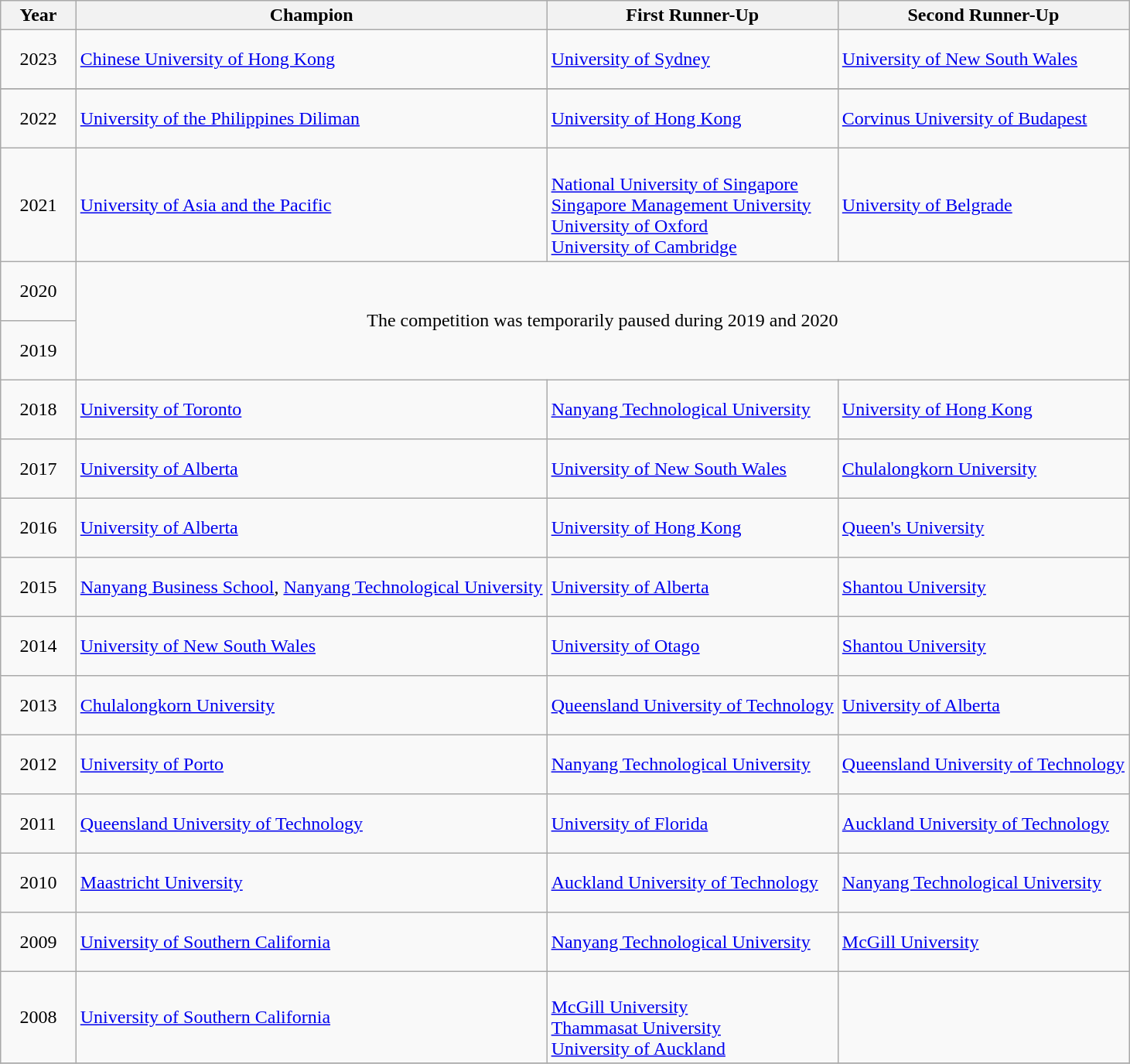<table class="wikitable">
<tr>
<th>Year</th>
<th>Champion</th>
<th>First Runner-Up</th>
<th>Second Runner-Up</th>
</tr>
<tr>
<td style="padding: 1em">2023</td>
<td><a href='#'>Chinese University of Hong Kong</a></td>
<td><a href='#'>University of Sydney</a></td>
<td><a href='#'>University of New South Wales</a></td>
</tr>
<tr>
</tr>
<tr>
<td style="padding: 1em">2022</td>
<td><a href='#'>University of the Philippines Diliman</a></td>
<td><a href='#'>University of Hong Kong</a></td>
<td><a href='#'>Corvinus University of Budapest</a></td>
</tr>
<tr>
<td style="padding: 1em">2021</td>
<td><a href='#'>University of Asia and the Pacific</a></td>
<td><br><a href='#'>National University of Singapore</a><br><a href='#'>Singapore Management University</a><br><a href='#'>University of Oxford</a><br><a href='#'>University of Cambridge</a></td>
<td><a href='#'>University of Belgrade</a></td>
</tr>
<tr>
<td style="padding: 1em">2020</td>
<td style="text-align:center" colspan="3" rowspan = "2">The competition was temporarily paused during 2019 and 2020</td>
</tr>
<tr>
<td style="padding: 1em">2019</td>
</tr>
<tr>
<td style="padding: 1em">2018</td>
<td><a href='#'>University of Toronto</a></td>
<td><a href='#'>Nanyang Technological University</a></td>
<td><a href='#'>University of Hong Kong</a></td>
</tr>
<tr>
<td style="padding: 1em">2017</td>
<td><a href='#'>University of Alberta</a></td>
<td><a href='#'>University of New South Wales</a></td>
<td><a href='#'>Chulalongkorn University</a></td>
</tr>
<tr>
<td style="padding: 1em">2016</td>
<td><a href='#'>University of Alberta</a></td>
<td><a href='#'>University of Hong Kong</a></td>
<td><a href='#'>Queen's University</a></td>
</tr>
<tr>
<td style="padding: 1em">2015</td>
<td><a href='#'>Nanyang Business School</a>, <a href='#'>Nanyang Technological University</a></td>
<td><a href='#'>University of Alberta</a></td>
<td><a href='#'>Shantou University</a></td>
</tr>
<tr>
<td style="padding: 1em">2014</td>
<td><a href='#'>University of New South Wales</a></td>
<td><a href='#'>University of Otago</a></td>
<td><a href='#'>Shantou University</a></td>
</tr>
<tr>
<td style="padding: 1em">2013</td>
<td><a href='#'>Chulalongkorn University</a></td>
<td><a href='#'>Queensland University of Technology</a></td>
<td><a href='#'>University of Alberta</a></td>
</tr>
<tr>
<td style="padding: 1em">2012</td>
<td><a href='#'>University of Porto</a></td>
<td><a href='#'>Nanyang Technological University</a></td>
<td><a href='#'>Queensland University of Technology</a></td>
</tr>
<tr>
<td style="padding: 1em">2011</td>
<td><a href='#'>Queensland University of Technology</a></td>
<td><a href='#'>University of Florida</a></td>
<td><a href='#'>Auckland University of Technology</a></td>
</tr>
<tr>
<td style="padding: 1em">2010</td>
<td><a href='#'>Maastricht University</a></td>
<td><a href='#'>Auckland University of Technology</a></td>
<td><a href='#'>Nanyang Technological University</a></td>
</tr>
<tr>
<td style="padding: 1em">2009</td>
<td><a href='#'>University of Southern California</a></td>
<td><a href='#'>Nanyang Technological University</a></td>
<td><a href='#'>McGill University</a></td>
</tr>
<tr>
<td style="padding: 1em">2008</td>
<td><a href='#'>University of Southern California</a></td>
<td><br><a href='#'>McGill University</a><br><a href='#'>Thammasat University</a><br><a href='#'>University of Auckland</a></td>
<td></td>
</tr>
<tr>
</tr>
</table>
